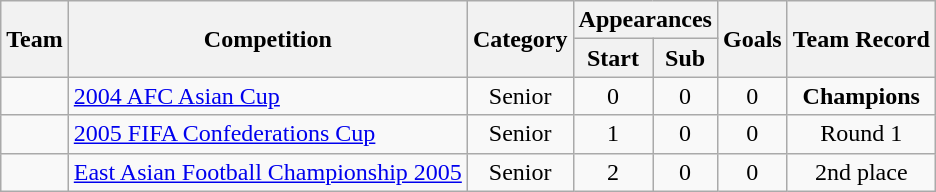<table class="wikitable" style="text-align: center;">
<tr>
<th rowspan="2">Team</th>
<th rowspan="2">Competition</th>
<th rowspan="2">Category</th>
<th colspan="2">Appearances</th>
<th rowspan="2">Goals</th>
<th rowspan="2">Team Record</th>
</tr>
<tr>
<th>Start</th>
<th>Sub</th>
</tr>
<tr>
<td align="left"></td>
<td align="left"><a href='#'>2004 AFC Asian Cup</a></td>
<td>Senior</td>
<td>0</td>
<td>0</td>
<td>0</td>
<td><strong>Champions</strong></td>
</tr>
<tr>
<td align="left"></td>
<td align="left"><a href='#'>2005 FIFA Confederations Cup</a></td>
<td>Senior</td>
<td>1</td>
<td>0</td>
<td>0</td>
<td>Round 1</td>
</tr>
<tr>
<td align="left"></td>
<td align="left"><a href='#'>East Asian Football Championship 2005</a></td>
<td>Senior</td>
<td>2</td>
<td>0</td>
<td>0</td>
<td>2nd place</td>
</tr>
</table>
